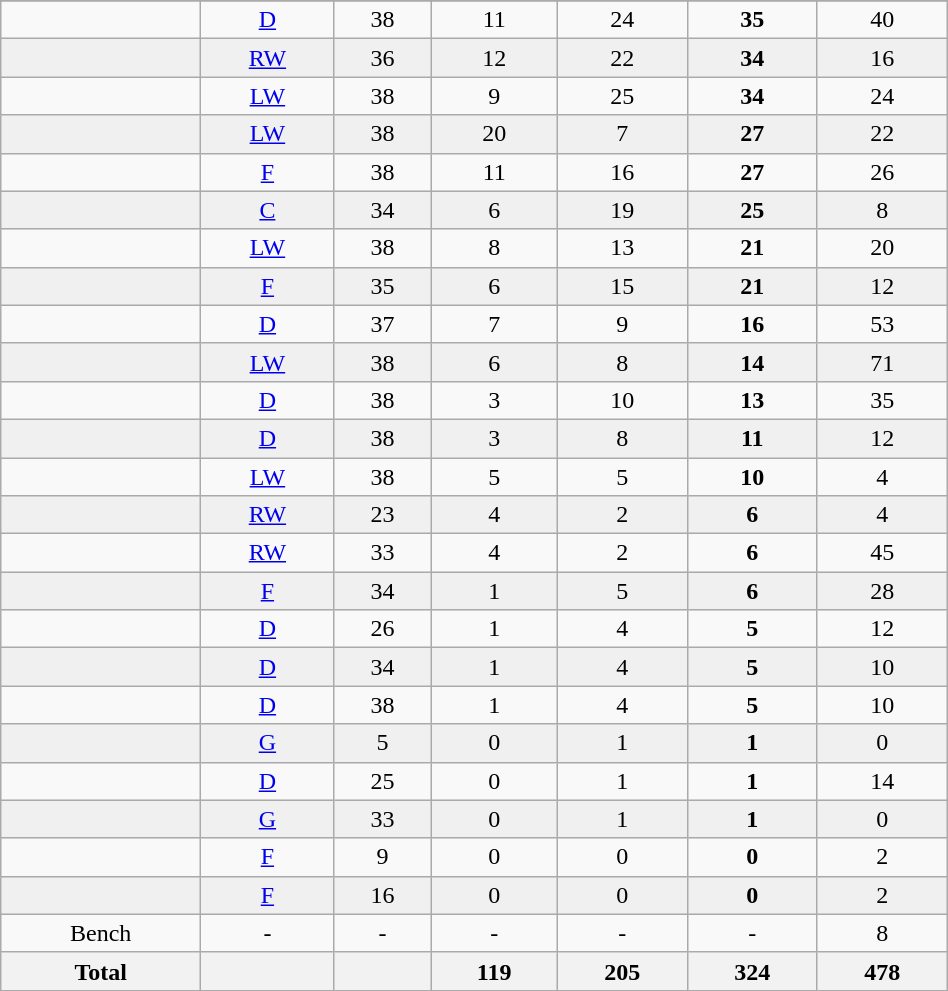<table class="wikitable sortable" width ="50%">
<tr align="center">
</tr>
<tr align="center" bgcolor="">
<td></td>
<td><a href='#'>D</a></td>
<td>38</td>
<td>11</td>
<td>24</td>
<td><strong>35</strong></td>
<td>40</td>
</tr>
<tr align="center" bgcolor="f0f0f0">
<td></td>
<td><a href='#'>RW</a></td>
<td>36</td>
<td>12</td>
<td>22</td>
<td><strong>34</strong></td>
<td>16</td>
</tr>
<tr align="center" bgcolor="">
<td></td>
<td><a href='#'>LW</a></td>
<td>38</td>
<td>9</td>
<td>25</td>
<td><strong>34</strong></td>
<td>24</td>
</tr>
<tr align="center" bgcolor="f0f0f0">
<td></td>
<td><a href='#'>LW</a></td>
<td>38</td>
<td>20</td>
<td>7</td>
<td><strong>27</strong></td>
<td>22</td>
</tr>
<tr align="center" bgcolor="">
<td></td>
<td><a href='#'>F</a></td>
<td>38</td>
<td>11</td>
<td>16</td>
<td><strong>27</strong></td>
<td>26</td>
</tr>
<tr align="center" bgcolor="f0f0f0">
<td></td>
<td><a href='#'>C</a></td>
<td>34</td>
<td>6</td>
<td>19</td>
<td><strong>25</strong></td>
<td>8</td>
</tr>
<tr align="center" bgcolor="">
<td></td>
<td><a href='#'>LW</a></td>
<td>38</td>
<td>8</td>
<td>13</td>
<td><strong>21</strong></td>
<td>20</td>
</tr>
<tr align="center" bgcolor="f0f0f0">
<td></td>
<td><a href='#'>F</a></td>
<td>35</td>
<td>6</td>
<td>15</td>
<td><strong>21</strong></td>
<td>12</td>
</tr>
<tr align="center" bgcolor="">
<td></td>
<td><a href='#'>D</a></td>
<td>37</td>
<td>7</td>
<td>9</td>
<td><strong>16</strong></td>
<td>53</td>
</tr>
<tr align="center" bgcolor="f0f0f0">
<td></td>
<td><a href='#'>LW</a></td>
<td>38</td>
<td>6</td>
<td>8</td>
<td><strong>14</strong></td>
<td>71</td>
</tr>
<tr align="center" bgcolor="">
<td></td>
<td><a href='#'>D</a></td>
<td>38</td>
<td>3</td>
<td>10</td>
<td><strong>13</strong></td>
<td>35</td>
</tr>
<tr align="center" bgcolor="f0f0f0">
<td></td>
<td><a href='#'>D</a></td>
<td>38</td>
<td>3</td>
<td>8</td>
<td><strong>11</strong></td>
<td>12</td>
</tr>
<tr align="center" bgcolor="">
<td></td>
<td><a href='#'>LW</a></td>
<td>38</td>
<td>5</td>
<td>5</td>
<td><strong>10</strong></td>
<td>4</td>
</tr>
<tr align="center" bgcolor="f0f0f0">
<td></td>
<td><a href='#'>RW</a></td>
<td>23</td>
<td>4</td>
<td>2</td>
<td><strong>6</strong></td>
<td>4</td>
</tr>
<tr align="center" bgcolor="">
<td></td>
<td><a href='#'>RW</a></td>
<td>33</td>
<td>4</td>
<td>2</td>
<td><strong>6</strong></td>
<td>45</td>
</tr>
<tr align="center" bgcolor="f0f0f0">
<td></td>
<td><a href='#'>F</a></td>
<td>34</td>
<td>1</td>
<td>5</td>
<td><strong>6</strong></td>
<td>28</td>
</tr>
<tr align="center" bgcolor="">
<td></td>
<td><a href='#'>D</a></td>
<td>26</td>
<td>1</td>
<td>4</td>
<td><strong>5</strong></td>
<td>12</td>
</tr>
<tr align="center" bgcolor="f0f0f0">
<td></td>
<td><a href='#'>D</a></td>
<td>34</td>
<td>1</td>
<td>4</td>
<td><strong>5</strong></td>
<td>10</td>
</tr>
<tr align="center" bgcolor="">
<td></td>
<td><a href='#'>D</a></td>
<td>38</td>
<td>1</td>
<td>4</td>
<td><strong>5</strong></td>
<td>10</td>
</tr>
<tr align="center" bgcolor="f0f0f0">
<td></td>
<td><a href='#'>G</a></td>
<td>5</td>
<td>0</td>
<td>1</td>
<td><strong>1</strong></td>
<td>0</td>
</tr>
<tr align="center" bgcolor="">
<td></td>
<td><a href='#'>D</a></td>
<td>25</td>
<td>0</td>
<td>1</td>
<td><strong>1</strong></td>
<td>14</td>
</tr>
<tr align="center" bgcolor="f0f0f0">
<td></td>
<td><a href='#'>G</a></td>
<td>33</td>
<td>0</td>
<td>1</td>
<td><strong>1</strong></td>
<td>0</td>
</tr>
<tr align="center" bgcolor="">
<td></td>
<td><a href='#'>F</a></td>
<td>9</td>
<td>0</td>
<td>0</td>
<td><strong>0</strong></td>
<td>2</td>
</tr>
<tr align="center" bgcolor="f0f0f0">
<td></td>
<td><a href='#'>F</a></td>
<td>16</td>
<td>0</td>
<td>0</td>
<td><strong>0</strong></td>
<td>2</td>
</tr>
<tr align="center" bgcolor="">
<td>Bench</td>
<td>-</td>
<td>-</td>
<td>-</td>
<td>-</td>
<td>-</td>
<td>8</td>
</tr>
<tr>
<th>Total</th>
<th></th>
<th></th>
<th>119</th>
<th>205</th>
<th>324</th>
<th>478</th>
</tr>
</table>
